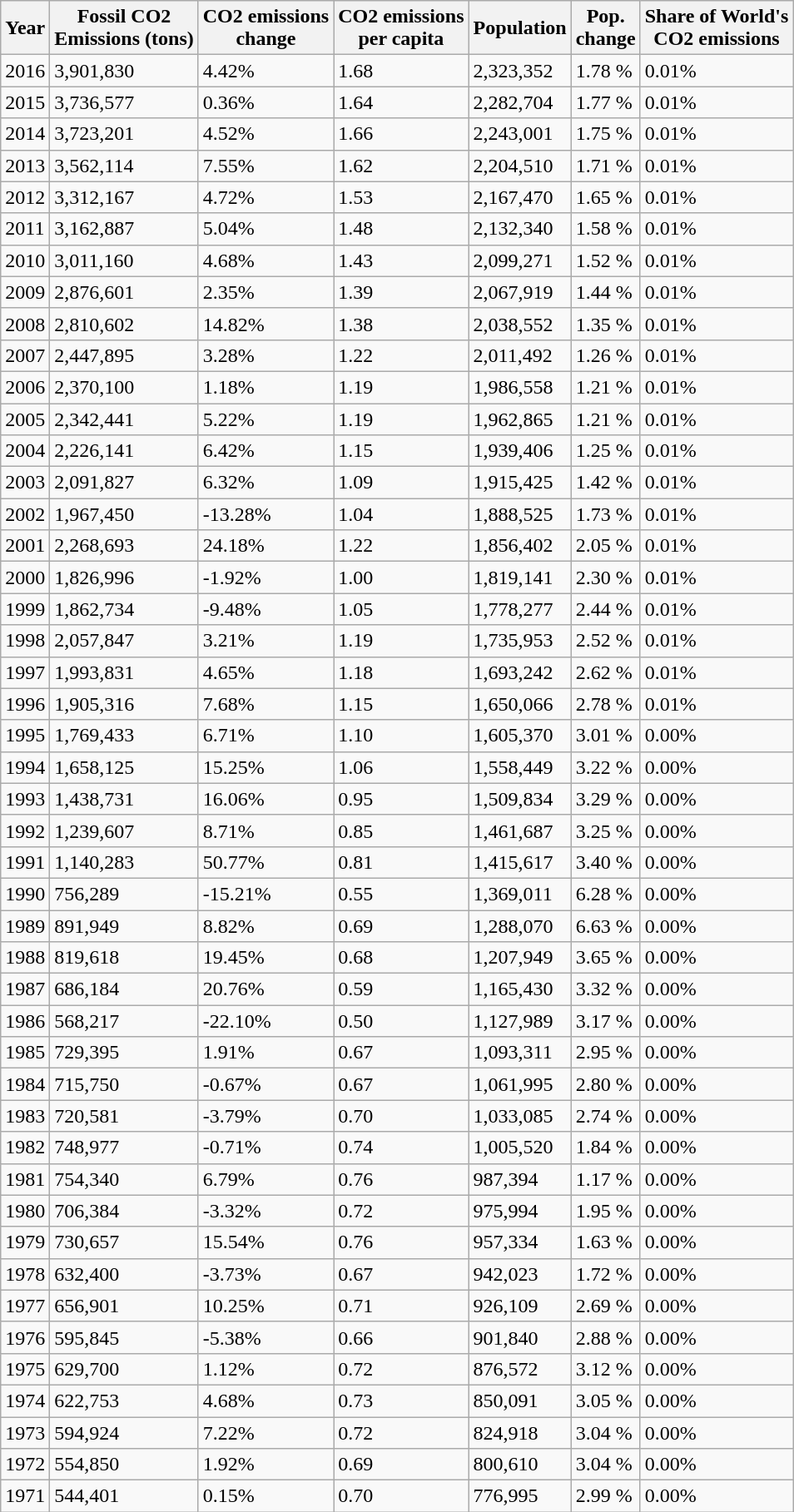<table class="wikitable">
<tr>
<th>Year</th>
<th>Fossil CO2<br>Emissions
(tons)</th>
<th>CO2 emissions<br>change</th>
<th>CO2 emissions<br>per capita</th>
<th>Population</th>
<th>Pop.<br>change</th>
<th>Share of World's<br>CO2 emissions</th>
</tr>
<tr>
<td>2016</td>
<td>3,901,830</td>
<td>4.42%</td>
<td>1.68</td>
<td>2,323,352</td>
<td>1.78 %</td>
<td>0.01%</td>
</tr>
<tr>
<td>2015</td>
<td>3,736,577</td>
<td>0.36%</td>
<td>1.64</td>
<td>2,282,704</td>
<td>1.77 %</td>
<td>0.01%</td>
</tr>
<tr>
<td>2014</td>
<td>3,723,201</td>
<td>4.52%</td>
<td>1.66</td>
<td>2,243,001</td>
<td>1.75 %</td>
<td>0.01%</td>
</tr>
<tr>
<td>2013</td>
<td>3,562,114</td>
<td>7.55%</td>
<td>1.62</td>
<td>2,204,510</td>
<td>1.71 %</td>
<td>0.01%</td>
</tr>
<tr>
<td>2012</td>
<td>3,312,167</td>
<td>4.72%</td>
<td>1.53</td>
<td>2,167,470</td>
<td>1.65 %</td>
<td>0.01%</td>
</tr>
<tr>
<td>2011</td>
<td>3,162,887</td>
<td>5.04%</td>
<td>1.48</td>
<td>2,132,340</td>
<td>1.58 %</td>
<td>0.01%</td>
</tr>
<tr>
<td>2010</td>
<td>3,011,160</td>
<td>4.68%</td>
<td>1.43</td>
<td>2,099,271</td>
<td>1.52 %</td>
<td>0.01%</td>
</tr>
<tr>
<td>2009</td>
<td>2,876,601</td>
<td>2.35%</td>
<td>1.39</td>
<td>2,067,919</td>
<td>1.44 %</td>
<td>0.01%</td>
</tr>
<tr>
<td>2008</td>
<td>2,810,602</td>
<td>14.82%</td>
<td>1.38</td>
<td>2,038,552</td>
<td>1.35 %</td>
<td>0.01%</td>
</tr>
<tr>
<td>2007</td>
<td>2,447,895</td>
<td>3.28%</td>
<td>1.22</td>
<td>2,011,492</td>
<td>1.26 %</td>
<td>0.01%</td>
</tr>
<tr>
<td>2006</td>
<td>2,370,100</td>
<td>1.18%</td>
<td>1.19</td>
<td>1,986,558</td>
<td>1.21 %</td>
<td>0.01%</td>
</tr>
<tr>
<td>2005</td>
<td>2,342,441</td>
<td>5.22%</td>
<td>1.19</td>
<td>1,962,865</td>
<td>1.21 %</td>
<td>0.01%</td>
</tr>
<tr>
<td>2004</td>
<td>2,226,141</td>
<td>6.42%</td>
<td>1.15</td>
<td>1,939,406</td>
<td>1.25 %</td>
<td>0.01%</td>
</tr>
<tr>
<td>2003</td>
<td>2,091,827</td>
<td>6.32%</td>
<td>1.09</td>
<td>1,915,425</td>
<td>1.42 %</td>
<td>0.01%</td>
</tr>
<tr>
<td>2002</td>
<td>1,967,450</td>
<td>-13.28%</td>
<td>1.04</td>
<td>1,888,525</td>
<td>1.73 %</td>
<td>0.01%</td>
</tr>
<tr>
<td>2001</td>
<td>2,268,693</td>
<td>24.18%</td>
<td>1.22</td>
<td>1,856,402</td>
<td>2.05 %</td>
<td>0.01%</td>
</tr>
<tr>
<td>2000</td>
<td>1,826,996</td>
<td>-1.92%</td>
<td>1.00</td>
<td>1,819,141</td>
<td>2.30 %</td>
<td>0.01%</td>
</tr>
<tr>
<td>1999</td>
<td>1,862,734</td>
<td>-9.48%</td>
<td>1.05</td>
<td>1,778,277</td>
<td>2.44 %</td>
<td>0.01%</td>
</tr>
<tr>
<td>1998</td>
<td>2,057,847</td>
<td>3.21%</td>
<td>1.19</td>
<td>1,735,953</td>
<td>2.52 %</td>
<td>0.01%</td>
</tr>
<tr>
<td>1997</td>
<td>1,993,831</td>
<td>4.65%</td>
<td>1.18</td>
<td>1,693,242</td>
<td>2.62 %</td>
<td>0.01%</td>
</tr>
<tr>
<td>1996</td>
<td>1,905,316</td>
<td>7.68%</td>
<td>1.15</td>
<td>1,650,066</td>
<td>2.78 %</td>
<td>0.01%</td>
</tr>
<tr>
<td>1995</td>
<td>1,769,433</td>
<td>6.71%</td>
<td>1.10</td>
<td>1,605,370</td>
<td>3.01 %</td>
<td>0.00%</td>
</tr>
<tr>
<td>1994</td>
<td>1,658,125</td>
<td>15.25%</td>
<td>1.06</td>
<td>1,558,449</td>
<td>3.22 %</td>
<td>0.00%</td>
</tr>
<tr>
<td>1993</td>
<td>1,438,731</td>
<td>16.06%</td>
<td>0.95</td>
<td>1,509,834</td>
<td>3.29 %</td>
<td>0.00%</td>
</tr>
<tr>
<td>1992</td>
<td>1,239,607</td>
<td>8.71%</td>
<td>0.85</td>
<td>1,461,687</td>
<td>3.25 %</td>
<td>0.00%</td>
</tr>
<tr>
<td>1991</td>
<td>1,140,283</td>
<td>50.77%</td>
<td>0.81</td>
<td>1,415,617</td>
<td>3.40 %</td>
<td>0.00%</td>
</tr>
<tr>
<td>1990</td>
<td>756,289</td>
<td>-15.21%</td>
<td>0.55</td>
<td>1,369,011</td>
<td>6.28 %</td>
<td>0.00%</td>
</tr>
<tr>
<td>1989</td>
<td>891,949</td>
<td>8.82%</td>
<td>0.69</td>
<td>1,288,070</td>
<td>6.63 %</td>
<td>0.00%</td>
</tr>
<tr>
<td>1988</td>
<td>819,618</td>
<td>19.45%</td>
<td>0.68</td>
<td>1,207,949</td>
<td>3.65 %</td>
<td>0.00%</td>
</tr>
<tr>
<td>1987</td>
<td>686,184</td>
<td>20.76%</td>
<td>0.59</td>
<td>1,165,430</td>
<td>3.32 %</td>
<td>0.00%</td>
</tr>
<tr>
<td>1986</td>
<td>568,217</td>
<td>-22.10%</td>
<td>0.50</td>
<td>1,127,989</td>
<td>3.17 %</td>
<td>0.00%</td>
</tr>
<tr>
<td>1985</td>
<td>729,395</td>
<td>1.91%</td>
<td>0.67</td>
<td>1,093,311</td>
<td>2.95 %</td>
<td>0.00%</td>
</tr>
<tr>
<td>1984</td>
<td>715,750</td>
<td>-0.67%</td>
<td>0.67</td>
<td>1,061,995</td>
<td>2.80 %</td>
<td>0.00%</td>
</tr>
<tr>
<td>1983</td>
<td>720,581</td>
<td>-3.79%</td>
<td>0.70</td>
<td>1,033,085</td>
<td>2.74 %</td>
<td>0.00%</td>
</tr>
<tr>
<td>1982</td>
<td>748,977</td>
<td>-0.71%</td>
<td>0.74</td>
<td>1,005,520</td>
<td>1.84 %</td>
<td>0.00%</td>
</tr>
<tr>
<td>1981</td>
<td>754,340</td>
<td>6.79%</td>
<td>0.76</td>
<td>987,394</td>
<td>1.17 %</td>
<td>0.00%</td>
</tr>
<tr>
<td>1980</td>
<td>706,384</td>
<td>-3.32%</td>
<td>0.72</td>
<td>975,994</td>
<td>1.95 %</td>
<td>0.00%</td>
</tr>
<tr>
<td>1979</td>
<td>730,657</td>
<td>15.54%</td>
<td>0.76</td>
<td>957,334</td>
<td>1.63 %</td>
<td>0.00%</td>
</tr>
<tr>
<td>1978</td>
<td>632,400</td>
<td>-3.73%</td>
<td>0.67</td>
<td>942,023</td>
<td>1.72 %</td>
<td>0.00%</td>
</tr>
<tr>
<td>1977</td>
<td>656,901</td>
<td>10.25%</td>
<td>0.71</td>
<td>926,109</td>
<td>2.69 %</td>
<td>0.00%</td>
</tr>
<tr>
<td>1976</td>
<td>595,845</td>
<td>-5.38%</td>
<td>0.66</td>
<td>901,840</td>
<td>2.88 %</td>
<td>0.00%</td>
</tr>
<tr>
<td>1975</td>
<td>629,700</td>
<td>1.12%</td>
<td>0.72</td>
<td>876,572</td>
<td>3.12 %</td>
<td>0.00%</td>
</tr>
<tr>
<td>1974</td>
<td>622,753</td>
<td>4.68%</td>
<td>0.73</td>
<td>850,091</td>
<td>3.05 %</td>
<td>0.00%</td>
</tr>
<tr>
<td>1973</td>
<td>594,924</td>
<td>7.22%</td>
<td>0.72</td>
<td>824,918</td>
<td>3.04 %</td>
<td>0.00%</td>
</tr>
<tr>
<td>1972</td>
<td>554,850</td>
<td>1.92%</td>
<td>0.69</td>
<td>800,610</td>
<td>3.04 %</td>
<td>0.00%</td>
</tr>
<tr>
<td>1971</td>
<td>544,401</td>
<td>0.15%</td>
<td>0.70</td>
<td>776,995</td>
<td>2.99 %</td>
<td>0.00%</td>
</tr>
</table>
